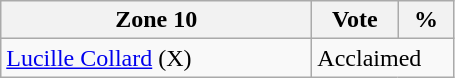<table class="wikitable">
<tr>
<th bgcolor="#DDDDFF" width="200px">Zone 10</th>
<th bgcolor="#DDDDFF" width="50px">Vote</th>
<th bgcolor="#DDDDFF" width="30px">%</th>
</tr>
<tr>
<td><a href='#'>Lucille Collard</a> (X)</td>
<td colspan="2">Acclaimed</td>
</tr>
</table>
